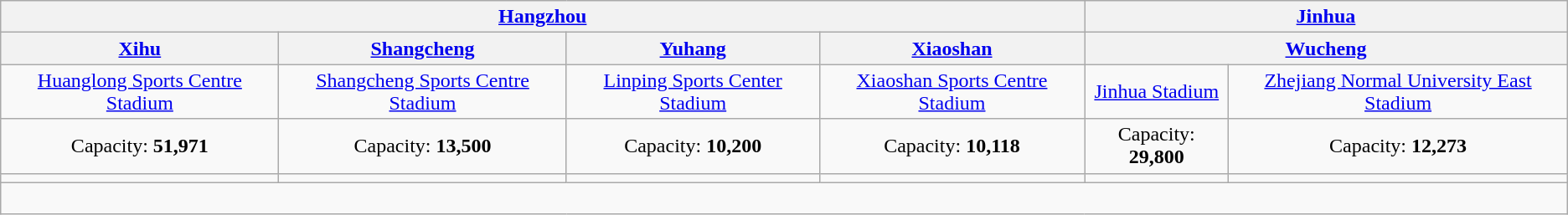<table class="wikitable" style="text-align:center">
<tr>
<th colspan="4"><a href='#'>Hangzhou</a></th>
<th colspan="2"><a href='#'>Jinhua</a></th>
</tr>
<tr>
<th><a href='#'>Xihu</a></th>
<th><a href='#'>Shangcheng</a></th>
<th><a href='#'>Yuhang</a></th>
<th><a href='#'>Xiaoshan</a></th>
<th colspan="2"><a href='#'>Wucheng</a></th>
</tr>
<tr>
<td><a href='#'>Huanglong Sports Centre Stadium</a></td>
<td><a href='#'>Shangcheng Sports Centre Stadium</a></td>
<td><a href='#'>Linping Sports Center Stadium</a></td>
<td><a href='#'>Xiaoshan Sports Centre Stadium</a></td>
<td><a href='#'>Jinhua Stadium</a></td>
<td><a href='#'>Zhejiang Normal University East Stadium</a></td>
</tr>
<tr>
<td>Capacity: <strong>51,971</strong></td>
<td>Capacity: <strong>13,500</strong></td>
<td>Capacity: <strong>10,200</strong></td>
<td>Capacity: <strong>10,118</strong></td>
<td>Capacity: <strong>29,800</strong></td>
<td>Capacity: <strong>12,273</strong></td>
</tr>
<tr>
<td></td>
<td></td>
<td></td>
<td></td>
<td></td>
<td></td>
</tr>
<tr>
<td colspan=6><br></td>
</tr>
</table>
